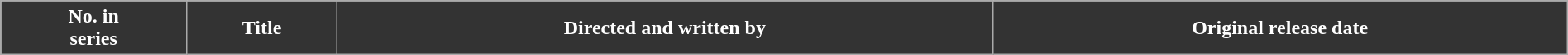<table class="wikitable plainrowheaders" style="width: 100%;">
<tr>
<th style="background: #333; color: white;">No. in<br>series</th>
<th style="background: #333; color: white;">Title</th>
<th style="background: #333; color: white;">Directed and written by</th>
<th style="background: #333; color: white;">Original release date<br>




</th>
</tr>
</table>
